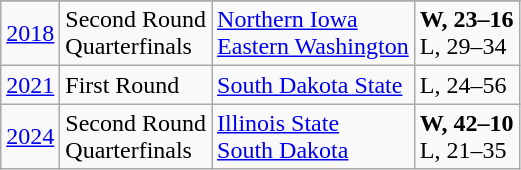<table class="wikitable">
<tr>
</tr>
<tr>
<td><a href='#'>2018</a></td>
<td>Second Round<br>Quarterfinals</td>
<td><a href='#'>Northern Iowa</a><br><a href='#'>Eastern Washington</a></td>
<td><strong>W, 23–16</strong><br>L, 29–34</td>
</tr>
<tr>
<td><a href='#'>2021</a></td>
<td>First Round</td>
<td><a href='#'>South Dakota State</a></td>
<td>L, 24–56</td>
</tr>
<tr>
<td><a href='#'>2024</a></td>
<td>Second Round<br>Quarterfinals</td>
<td><a href='#'>Illinois State</a><br><a href='#'>South Dakota</a></td>
<td><strong>W, 42–10</strong><br>L, 21–35</td>
</tr>
</table>
